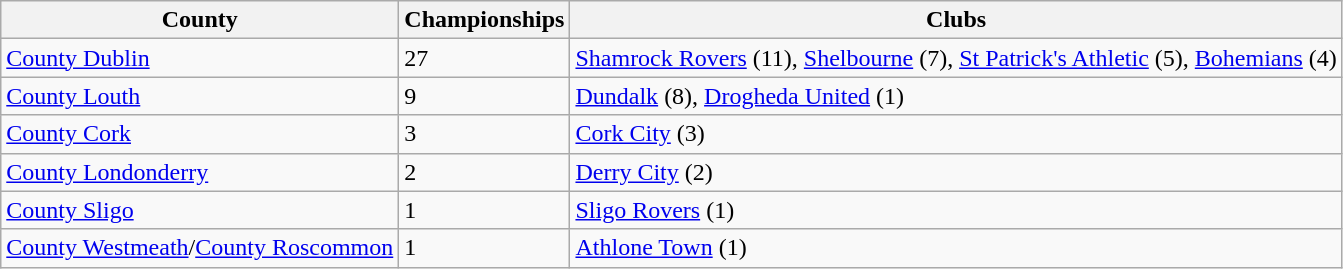<table class="wikitable collapsible">
<tr>
<th>County</th>
<th>Championships</th>
<th>Clubs</th>
</tr>
<tr>
<td><a href='#'>County Dublin</a></td>
<td>27</td>
<td><a href='#'>Shamrock Rovers</a> (11), <a href='#'>Shelbourne</a> (7), <a href='#'>St Patrick's Athletic</a> (5), <a href='#'>Bohemians</a> (4)</td>
</tr>
<tr>
<td><a href='#'>County Louth</a></td>
<td>9</td>
<td><a href='#'>Dundalk</a> (8), <a href='#'>Drogheda United</a> (1)</td>
</tr>
<tr>
<td><a href='#'>County Cork</a></td>
<td>3</td>
<td><a href='#'>Cork City</a> (3)</td>
</tr>
<tr>
<td><a href='#'>County Londonderry</a></td>
<td>2</td>
<td><a href='#'>Derry City</a> (2)</td>
</tr>
<tr>
<td><a href='#'>County Sligo</a></td>
<td>1</td>
<td><a href='#'>Sligo Rovers</a> (1)</td>
</tr>
<tr>
<td><a href='#'>County Westmeath</a>/<a href='#'>County Roscommon</a></td>
<td>1</td>
<td><a href='#'>Athlone Town</a> (1)</td>
</tr>
</table>
